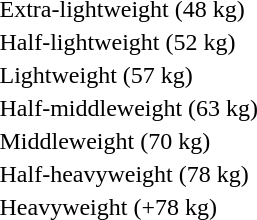<table>
<tr>
<td rowspan=2>Extra-lightweight (48 kg)<br></td>
<td rowspan=2></td>
<td rowspan=2></td>
<td></td>
</tr>
<tr>
<td></td>
</tr>
<tr>
<td rowspan=2>Half-lightweight (52 kg)<br></td>
<td rowspan=2></td>
<td rowspan=2></td>
<td></td>
</tr>
<tr>
<td></td>
</tr>
<tr>
<td rowspan=2>Lightweight (57 kg)<br></td>
<td rowspan=2></td>
<td rowspan=2></td>
<td></td>
</tr>
<tr>
<td></td>
</tr>
<tr>
<td rowspan=2>Half-middleweight (63 kg)<br></td>
<td rowspan=2></td>
<td rowspan=2></td>
<td></td>
</tr>
<tr>
<td></td>
</tr>
<tr>
<td rowspan=2>Middleweight (70 kg)<br></td>
<td rowspan=2></td>
<td rowspan=2></td>
<td></td>
</tr>
<tr>
<td></td>
</tr>
<tr>
<td rowspan=2>Half-heavyweight (78 kg)<br></td>
<td rowspan=2></td>
<td rowspan=2></td>
<td></td>
</tr>
<tr>
<td></td>
</tr>
<tr>
<td rowspan=2>Heavyweight (+78 kg)<br></td>
<td rowspan=2></td>
<td rowspan=2></td>
<td></td>
</tr>
<tr>
<td></td>
</tr>
</table>
